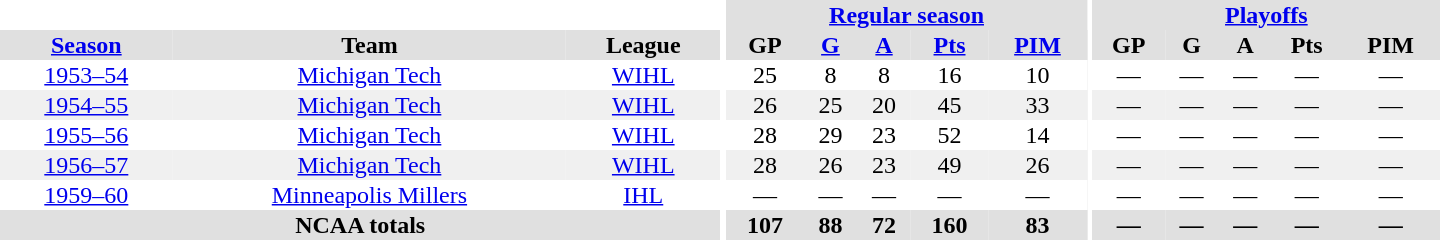<table border="0" cellpadding="1" cellspacing="0" style="text-align:center; width:60em">
<tr bgcolor="#e0e0e0">
<th colspan="3" bgcolor="#ffffff"></th>
<th rowspan="99" bgcolor="#ffffff"></th>
<th colspan="5"><a href='#'>Regular season</a></th>
<th rowspan="99" bgcolor="#ffffff"></th>
<th colspan="5"><a href='#'>Playoffs</a></th>
</tr>
<tr bgcolor="#e0e0e0">
<th><a href='#'>Season</a></th>
<th>Team</th>
<th>League</th>
<th>GP</th>
<th><a href='#'>G</a></th>
<th><a href='#'>A</a></th>
<th><a href='#'>Pts</a></th>
<th><a href='#'>PIM</a></th>
<th>GP</th>
<th>G</th>
<th>A</th>
<th>Pts</th>
<th>PIM</th>
</tr>
<tr>
<td><a href='#'>1953–54</a></td>
<td><a href='#'>Michigan Tech</a></td>
<td><a href='#'>WIHL</a></td>
<td>25</td>
<td>8</td>
<td>8</td>
<td>16</td>
<td>10</td>
<td>—</td>
<td>—</td>
<td>—</td>
<td>—</td>
<td>—</td>
</tr>
<tr bgcolor="f0f0f0">
<td><a href='#'>1954–55</a></td>
<td><a href='#'>Michigan Tech</a></td>
<td><a href='#'>WIHL</a></td>
<td>26</td>
<td>25</td>
<td>20</td>
<td>45</td>
<td>33</td>
<td>—</td>
<td>—</td>
<td>—</td>
<td>—</td>
<td>—</td>
</tr>
<tr>
<td><a href='#'>1955–56</a></td>
<td><a href='#'>Michigan Tech</a></td>
<td><a href='#'>WIHL</a></td>
<td>28</td>
<td>29</td>
<td>23</td>
<td>52</td>
<td>14</td>
<td>—</td>
<td>—</td>
<td>—</td>
<td>—</td>
<td>—</td>
</tr>
<tr bgcolor="f0f0f0">
<td><a href='#'>1956–57</a></td>
<td><a href='#'>Michigan Tech</a></td>
<td><a href='#'>WIHL</a></td>
<td>28</td>
<td>26</td>
<td>23</td>
<td>49</td>
<td>26</td>
<td>—</td>
<td>—</td>
<td>—</td>
<td>—</td>
<td>—</td>
</tr>
<tr>
<td><a href='#'>1959–60</a></td>
<td><a href='#'>Minneapolis Millers</a></td>
<td><a href='#'>IHL</a></td>
<td>—</td>
<td>—</td>
<td>—</td>
<td>—</td>
<td>—</td>
<td>—</td>
<td>—</td>
<td>—</td>
<td>—</td>
<td>—</td>
</tr>
<tr bgcolor="#e0e0e0">
<th colspan="3">NCAA totals</th>
<th>107</th>
<th>88</th>
<th>72</th>
<th>160</th>
<th>83</th>
<th>—</th>
<th>—</th>
<th>—</th>
<th>—</th>
<th>—</th>
</tr>
</table>
